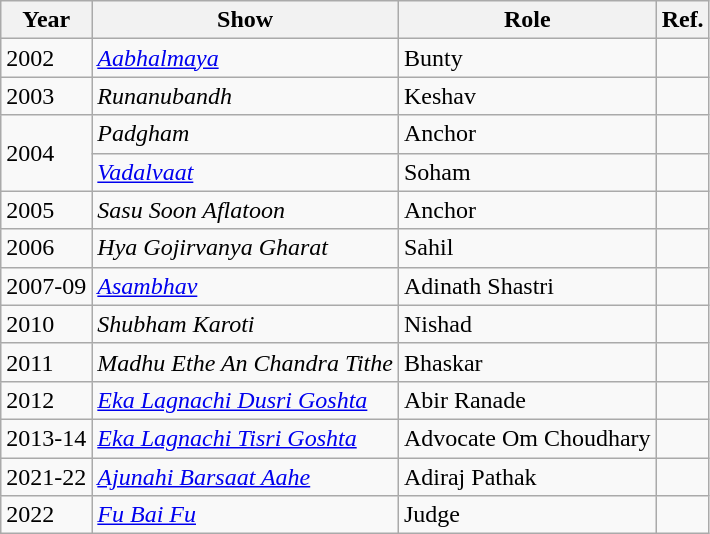<table class="wikitable sortable">
<tr>
<th>Year</th>
<th>Show</th>
<th>Role</th>
<th>Ref.</th>
</tr>
<tr>
<td>2002</td>
<td><em><a href='#'>Aabhalmaya</a></em></td>
<td>Bunty</td>
<td></td>
</tr>
<tr>
<td>2003</td>
<td><em>Runanubandh</em></td>
<td>Keshav</td>
<td></td>
</tr>
<tr>
<td rowspan="2">2004</td>
<td><em>Padgham</em></td>
<td>Anchor</td>
<td></td>
</tr>
<tr>
<td><em><a href='#'>Vadalvaat</a></em></td>
<td>Soham</td>
<td></td>
</tr>
<tr>
<td>2005</td>
<td><em>Sasu Soon Aflatoon</em></td>
<td>Anchor</td>
<td></td>
</tr>
<tr>
<td>2006</td>
<td><em>Hya Gojirvanya Gharat</em></td>
<td>Sahil</td>
<td></td>
</tr>
<tr>
<td>2007-09</td>
<td><em><a href='#'>Asambhav</a></em></td>
<td>Adinath Shastri</td>
<td></td>
</tr>
<tr>
<td>2010</td>
<td><em>Shubham Karoti</em></td>
<td>Nishad</td>
<td></td>
</tr>
<tr>
<td>2011</td>
<td><em>Madhu Ethe An Chandra Tithe</em></td>
<td>Bhaskar</td>
<td style="text-align:center;"></td>
</tr>
<tr>
<td>2012</td>
<td><em><a href='#'>Eka Lagnachi Dusri Goshta</a></em></td>
<td>Abir Ranade</td>
<td style="text-align:center;"></td>
</tr>
<tr>
<td>2013-14</td>
<td><em><a href='#'>Eka Lagnachi Tisri Goshta</a></em></td>
<td>Advocate Om Choudhary</td>
<td style="text-align:center;"></td>
</tr>
<tr>
<td>2021-22</td>
<td><em><a href='#'>Ajunahi Barsaat Aahe</a></em></td>
<td>Adiraj Pathak</td>
<td style="text-align:center;"></td>
</tr>
<tr>
<td>2022</td>
<td><em><a href='#'>Fu Bai Fu</a></em></td>
<td>Judge</td>
<td></td>
</tr>
</table>
